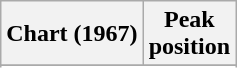<table class="wikitable sortable">
<tr>
<th>Chart (1967)</th>
<th>Peak<br>position</th>
</tr>
<tr>
</tr>
<tr>
</tr>
</table>
